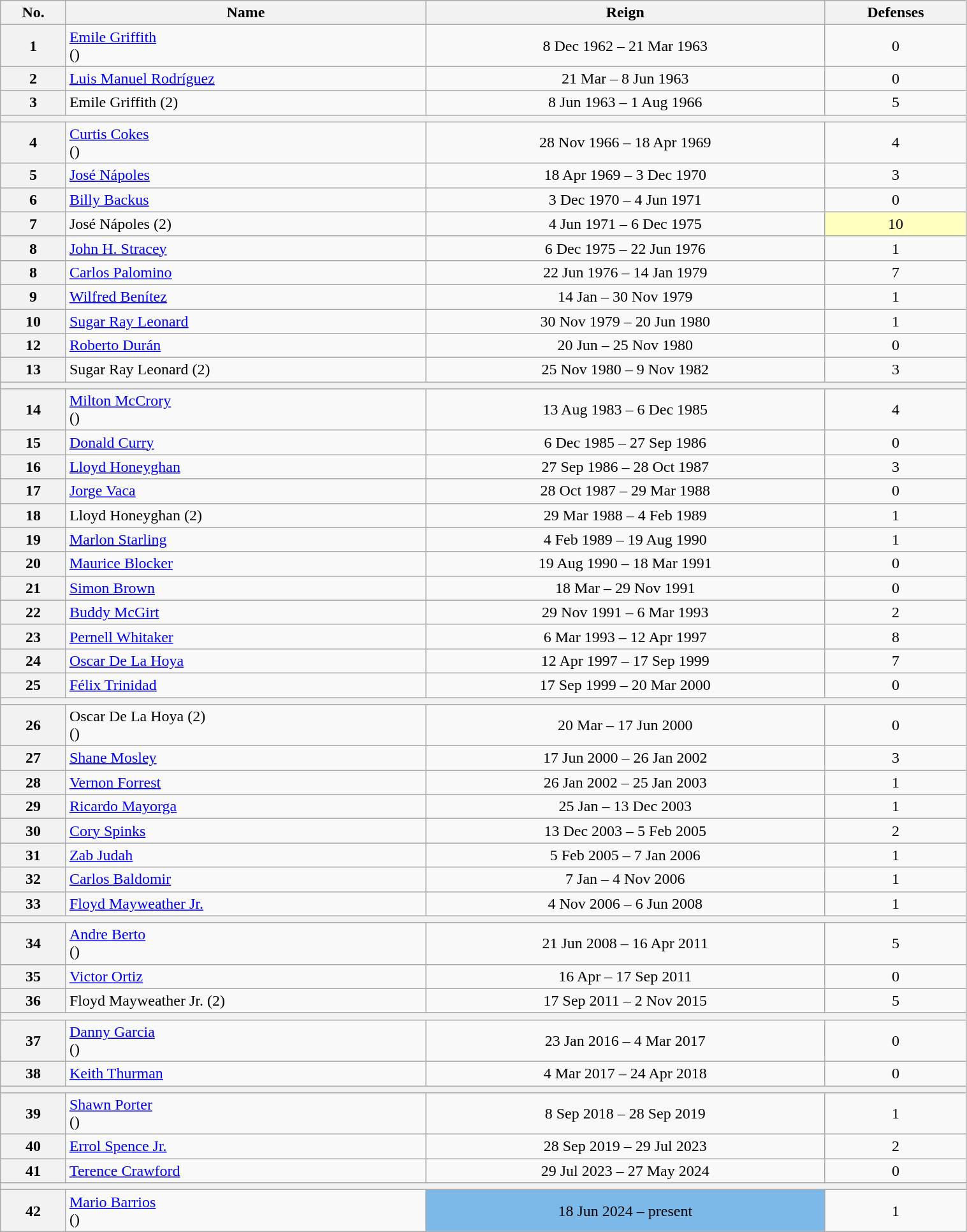<table class="wikitable sortable" style="width:80%;">
<tr>
<th>No.</th>
<th>Name</th>
<th>Reign</th>
<th>Defenses</th>
</tr>
<tr>
<th>1</th>
<td align="left"><a href='#'>Emile Griffith</a><br>()</td>
<td style="text-align:center;">8 Dec 1962 – 21 Mar 1963</td>
<td style="text-align:center;">0</td>
</tr>
<tr>
<th>2</th>
<td align="left"><a href='#'>Luis Manuel Rodríguez</a></td>
<td style="text-align:center;">21 Mar – 8 Jun 1963</td>
<td style="text-align:center;">0</td>
</tr>
<tr>
<th>3</th>
<td align="left">Emile Griffith (2)</td>
<td style="text-align:center;">8 Jun 1963 – 1 Aug 1966</td>
<td style="text-align:center;">5</td>
</tr>
<tr align=center>
<th colspan=4></th>
</tr>
<tr>
<th>4</th>
<td align="left"><a href='#'>Curtis Cokes</a><br>()</td>
<td style="text-align:center;">28 Nov 1966 – 18 Apr 1969</td>
<td style="text-align:center;">4</td>
</tr>
<tr>
<th>5</th>
<td align="left"><a href='#'>José Nápoles</a></td>
<td style="text-align:center;">18 Apr 1969 – 3 Dec 1970</td>
<td style="text-align:center;">3</td>
</tr>
<tr>
<th>6</th>
<td align="left"><a href='#'>Billy Backus</a></td>
<td style="text-align:center;">3 Dec 1970 – 4 Jun 1971</td>
<td style="text-align:center;">0</td>
</tr>
<tr>
<th>7</th>
<td align="left">José Nápoles (2)</td>
<td style="text-align:center;">4 Jun 1971 – 6 Dec 1975</td>
<td style="background:#ffffbf; text-align:center;">10</td>
</tr>
<tr>
<th>8</th>
<td align="left"><a href='#'>John H. Stracey</a></td>
<td style="text-align:center;">6 Dec 1975 – 22 Jun 1976</td>
<td style="text-align:center;">1</td>
</tr>
<tr>
<th>8</th>
<td align="left"><a href='#'>Carlos Palomino</a></td>
<td style="text-align:center;">22 Jun 1976 – 14 Jan 1979</td>
<td style="text-align:center;">7</td>
</tr>
<tr>
<th>9</th>
<td align="left"><a href='#'>Wilfred Benítez</a></td>
<td style="text-align:center;">14 Jan – 30 Nov 1979</td>
<td style="text-align:center;">1</td>
</tr>
<tr>
<th>10</th>
<td align="left"><a href='#'>Sugar Ray Leonard</a></td>
<td style="text-align:center;">30 Nov 1979 – 20 Jun 1980</td>
<td style="text-align:center;">1</td>
</tr>
<tr>
<th>12</th>
<td align="left"><a href='#'>Roberto Durán</a></td>
<td style="text-align:center;">20 Jun – 25 Nov 1980</td>
<td style="text-align:center;">0</td>
</tr>
<tr>
<th>13</th>
<td align="left">Sugar Ray Leonard (2)</td>
<td style="text-align:center;">25 Nov 1980 – 9 Nov 1982</td>
<td style="text-align:center;">3</td>
</tr>
<tr align=center>
<th colspan=4></th>
</tr>
<tr>
<th>14</th>
<td align="left"><a href='#'>Milton McCrory</a><br>()</td>
<td style="text-align:center;">13 Aug 1983 – 6 Dec 1985</td>
<td style="text-align:center;">4</td>
</tr>
<tr>
<th>15</th>
<td align="left"><a href='#'>Donald Curry</a></td>
<td style="text-align:center;">6 Dec 1985 – 27 Sep 1986</td>
<td style="text-align:center;">0</td>
</tr>
<tr>
<th>16</th>
<td align="left"><a href='#'>Lloyd Honeyghan</a></td>
<td style="text-align:center;">27 Sep 1986 – 28 Oct 1987</td>
<td style="text-align:center;">3</td>
</tr>
<tr>
<th>17</th>
<td align="left"><a href='#'>Jorge Vaca</a></td>
<td style="text-align:center;">28 Oct 1987 – 29 Mar 1988</td>
<td style="text-align:center;">0</td>
</tr>
<tr>
<th>18</th>
<td align="left">Lloyd Honeyghan (2)</td>
<td style="text-align:center;">29 Mar 1988 – 4 Feb 1989</td>
<td style="text-align:center;">1</td>
</tr>
<tr>
<th>19</th>
<td align="left"><a href='#'>Marlon Starling</a></td>
<td style="text-align:center;">4 Feb 1989 – 19 Aug 1990</td>
<td style="text-align:center;">1</td>
</tr>
<tr>
<th>20</th>
<td align="left"><a href='#'>Maurice Blocker</a></td>
<td style="text-align:center;">19 Aug 1990 – 18 Mar 1991</td>
<td style="text-align:center;">0</td>
</tr>
<tr>
<th>21</th>
<td align="left"><a href='#'>Simon Brown</a></td>
<td style="text-align:center;">18 Mar – 29 Nov 1991</td>
<td style="text-align:center;">0</td>
</tr>
<tr>
<th>22</th>
<td align="left"><a href='#'>Buddy McGirt</a></td>
<td style="text-align:center;">29 Nov 1991 – 6 Mar 1993</td>
<td style="text-align:center;">2</td>
</tr>
<tr>
<th>23</th>
<td align="left"><a href='#'>Pernell Whitaker</a></td>
<td style="text-align:center;">6 Mar 1993 – 12 Apr 1997</td>
<td style="text-align:center;">8</td>
</tr>
<tr>
<th>24</th>
<td align="left"><a href='#'>Oscar De La Hoya</a></td>
<td style="text-align:center;">12 Apr 1997 – 17 Sep 1999</td>
<td style="text-align:center;">7</td>
</tr>
<tr>
<th>25</th>
<td align="left"><a href='#'>Félix Trinidad</a></td>
<td style="text-align:center;">17 Sep 1999 – 20 Mar 2000</td>
<td style="text-align:center;">0</td>
</tr>
<tr align=center>
<th colspan=4></th>
</tr>
<tr>
<th>26</th>
<td align="left">Oscar De La Hoya (2)<br>()</td>
<td style="text-align:center;">20 Mar – 17 Jun 2000</td>
<td style="text-align:center;">0</td>
</tr>
<tr>
<th>27</th>
<td align="left"><a href='#'>Shane Mosley</a></td>
<td style="text-align:center;">17 Jun 2000 – 26 Jan 2002</td>
<td style="text-align:center;">3</td>
</tr>
<tr>
<th>28</th>
<td align="left"><a href='#'>Vernon Forrest</a></td>
<td style="text-align:center;">26 Jan 2002 – 25 Jan 2003</td>
<td style="text-align:center;">1</td>
</tr>
<tr>
<th>29</th>
<td align="left"><a href='#'>Ricardo Mayorga</a></td>
<td style="text-align:center;">25 Jan – 13 Dec 2003</td>
<td style="text-align:center;">1</td>
</tr>
<tr>
<th>30</th>
<td align="left"><a href='#'>Cory Spinks</a></td>
<td style="text-align:center;">13 Dec 2003 – 5 Feb 2005</td>
<td style="text-align:center;">2</td>
</tr>
<tr>
<th>31</th>
<td align="left"><a href='#'>Zab Judah</a></td>
<td style="text-align:center;">5 Feb 2005 – 7 Jan 2006</td>
<td style="text-align:center;">1</td>
</tr>
<tr>
<th>32</th>
<td align="left"><a href='#'>Carlos Baldomir</a></td>
<td style="text-align:center;">7 Jan – 4 Nov 2006</td>
<td style="text-align:center;">1</td>
</tr>
<tr>
<th>33</th>
<td align="left"><a href='#'>Floyd Mayweather Jr.</a></td>
<td style="text-align:center;">4 Nov 2006 – 6 Jun 2008</td>
<td style="text-align:center;">1</td>
</tr>
<tr align=center>
<th colspan=4></th>
</tr>
<tr>
<th>34</th>
<td align="left"><a href='#'>Andre Berto</a><br>()</td>
<td style="text-align:center;">21 Jun 2008 – 16 Apr 2011</td>
<td style="text-align:center;">5</td>
</tr>
<tr>
<th>35</th>
<td align="left"><a href='#'>Victor Ortiz</a></td>
<td style="text-align:center;">16 Apr – 17 Sep 2011</td>
<td style="text-align:center;">0</td>
</tr>
<tr>
<th>36</th>
<td align="left">Floyd Mayweather Jr. (2)</td>
<td style="text-align:center;">17 Sep 2011 – 2 Nov 2015</td>
<td style="text-align:center;">5</td>
</tr>
<tr align=center>
<th colspan=4></th>
</tr>
<tr>
<th>37</th>
<td align="left"><a href='#'>Danny Garcia</a><br>()</td>
<td style="text-align:center;">23 Jan 2016 – 4 Mar 2017</td>
<td style="text-align:center;">0</td>
</tr>
<tr>
<th>38</th>
<td align="left"><a href='#'>Keith Thurman</a></td>
<td style="text-align:center;">4 Mar 2017 – 24 Apr 2018</td>
<td style="text-align:center;">0</td>
</tr>
<tr align=center>
<th colspan=4></th>
</tr>
<tr>
<th>39</th>
<td align="left"><a href='#'>Shawn Porter</a><br>()</td>
<td style="text-align:center;">8 Sep 2018 – 28 Sep 2019</td>
<td style="text-align:center;">1</td>
</tr>
<tr>
<th>40</th>
<td align="left"><a href='#'>Errol Spence Jr.</a></td>
<td style="text-align:center;">28 Sep 2019 – 29 Jul 2023</td>
<td style="text-align:center;">2</td>
</tr>
<tr>
<th>41</th>
<td align="left"><a href='#'>Terence Crawford</a></td>
<td style="text-align:center;">29 Jul 2023 – 27 May 2024</td>
<td style="text-align:center;">0</td>
</tr>
<tr align=center>
<th colspan=4></th>
</tr>
<tr style="text-align:center;">
<th>42</th>
<td style="text-align:left;"><a href='#'>Mario Barrios</a><br>()</td>
<td style="background:#7CB9E8;">18 Jun 2024 – present</td>
<td>1</td>
</tr>
</table>
